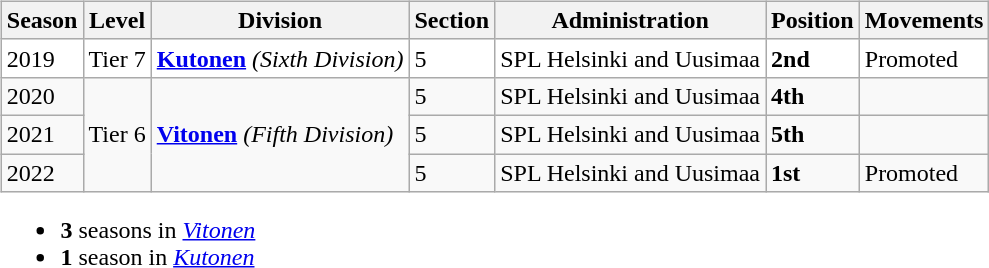<table>
<tr>
<td valign="top" width=0%><br><table class="wikitable">
<tr style="background:#f0f6fa;">
<th><strong>Season</strong></th>
<th><strong>Level</strong></th>
<th><strong>Division</strong></th>
<th><strong>Section</strong></th>
<th><strong>Administration</strong></th>
<th><strong>Position</strong></th>
<th><strong>Movements</strong></th>
</tr>
<tr>
<td style="background:#FFFFFF;">2019</td>
<td style="background:#FFFFFF;">Tier 7</td>
<td style="background:#FFFFFF;"><strong><a href='#'>Kutonen</a></strong> <em>(Sixth Division)</em></td>
<td style="background:#FFFFFF;">5</td>
<td style="background:#FFFFFF;">SPL Helsinki and Uusimaa</td>
<td style="background:#FFFFFF;"><strong>2nd</strong></td>
<td style="background:#FFFFFF;">Promoted</td>
</tr>
<tr>
<td style="background:#FFFF0;">2020</td>
<td style="background:#FFFF0;" rowspan=3>Tier 6</td>
<td style="background:#FFFF0;" rowspan=3><strong><a href='#'>Vitonen</a></strong> <em>(Fifth Division)</em></td>
<td style="background:#FFFF0;">5</td>
<td style="background:#FFFF0;">SPL Helsinki and Uusimaa</td>
<td style="background:#FFFF0;"><strong>4th</strong></td>
<td style="background:#FFFF0;"></td>
</tr>
<tr>
<td style="background:#FFFF0;">2021</td>
<td style="background:#FFFF0;">5</td>
<td style="background:#FFFF0;">SPL Helsinki and Uusimaa</td>
<td style="background:#FFFF0;"><strong>5th</strong></td>
<td style="background:#FFFF0;"></td>
</tr>
<tr>
<td style="background:#FFFF0;">2022</td>
<td style="background:#FFFF0;">5</td>
<td style="background:#FFFF0;">SPL Helsinki and Uusimaa</td>
<td style="background:#FFFF0;"><strong>1st</strong></td>
<td style="background:#FFFF0;">Promoted</td>
</tr>
</table>
<ul><li><strong>3</strong> seasons in <em><a href='#'>Vitonen</a></em></li><li><strong>1</strong> season in <em><a href='#'>Kutonen</a></em></li></ul></td>
</tr>
</table>
